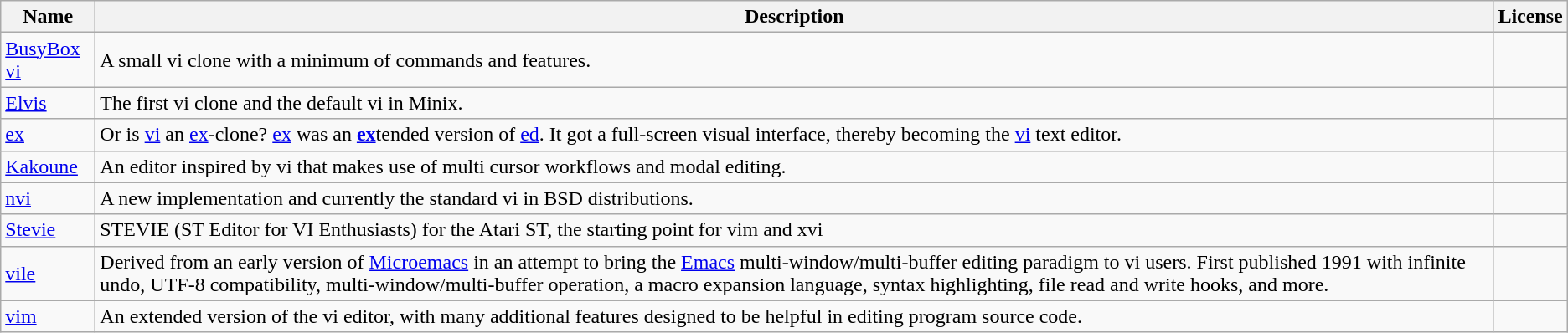<table class="wikitable sortable">
<tr>
<th>Name</th>
<th>Description</th>
<th>License</th>
</tr>
<tr>
<td><a href='#'>BusyBox vi</a></td>
<td>A small vi clone with a minimum of commands and features.</td>
<td></td>
</tr>
<tr>
<td><a href='#'>Elvis</a></td>
<td>The first vi clone and the default vi in Minix.</td>
<td></td>
</tr>
<tr>
<td><a href='#'>ex</a></td>
<td>Or is <a href='#'>vi</a> an <a href='#'>ex</a>-clone? <a href='#'>ex</a> was an <strong><a href='#'>ex</a></strong>tended version of <a href='#'>ed</a>. It got a full-screen visual interface, thereby becoming the <a href='#'>vi</a> text editor.</td>
<td></td>
</tr>
<tr>
<td><a href='#'>Kakoune</a></td>
<td>An editor inspired by vi that makes use of multi cursor workflows and modal editing.</td>
<td></td>
</tr>
<tr>
<td><a href='#'>nvi</a></td>
<td>A new implementation and currently the standard vi in BSD distributions.</td>
<td></td>
</tr>
<tr>
<td><a href='#'>Stevie</a></td>
<td>STEVIE (ST Editor for VI Enthusiasts) for the Atari ST, the starting point for vim and xvi</td>
<td></td>
</tr>
<tr>
<td><a href='#'>vile</a></td>
<td>Derived from an early version of <a href='#'>Microemacs</a> in an attempt to bring the <a href='#'>Emacs</a> multi-window/multi-buffer editing paradigm to vi users. First published 1991 with infinite undo, UTF-8 compatibility, multi-window/multi-buffer operation, a macro expansion language, syntax highlighting, file read and write hooks, and more.</td>
<td></td>
</tr>
<tr>
<td><a href='#'>vim</a></td>
<td>An extended version of the vi editor, with many additional features designed to be helpful in editing program source code.</td>
<td></td>
</tr>
</table>
